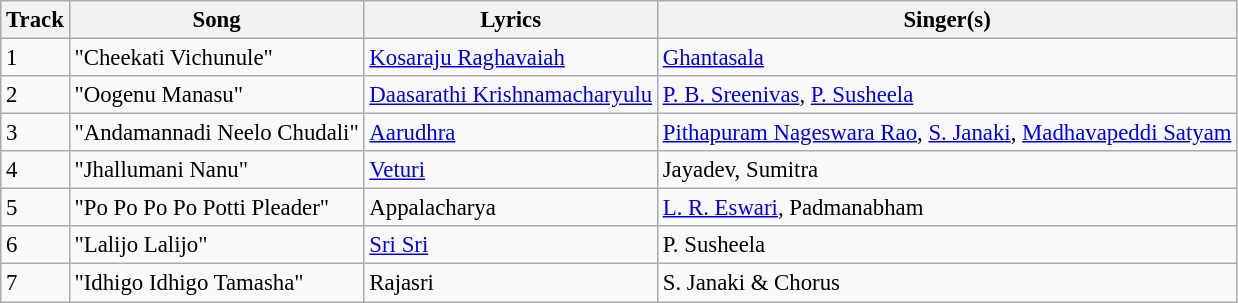<table class="wikitable" style="font-size:95%;">
<tr>
<th>Track</th>
<th>Song</th>
<th>Lyrics</th>
<th>Singer(s)</th>
</tr>
<tr>
<td>1</td>
<td>"Cheekati Vichunule"</td>
<td><a href='#'>Kosaraju Raghavaiah</a></td>
<td><a href='#'>Ghantasala</a></td>
</tr>
<tr>
<td>2</td>
<td>"Oogenu Manasu"</td>
<td><a href='#'>Daasarathi Krishnamacharyulu</a></td>
<td><a href='#'>P. B. Sreenivas</a>, <a href='#'>P. Susheela</a></td>
</tr>
<tr>
<td>3</td>
<td>"Andamannadi Neelo Chudali"</td>
<td><a href='#'>Aarudhra</a></td>
<td><a href='#'>Pithapuram Nageswara Rao</a>, <a href='#'>S. Janaki</a>, <a href='#'>Madhavapeddi Satyam</a></td>
</tr>
<tr>
<td>4</td>
<td>"Jhallumani Nanu"</td>
<td><a href='#'>Veturi</a></td>
<td>Jayadev, Sumitra</td>
</tr>
<tr>
<td>5</td>
<td>"Po Po Po Po Potti Pleader"</td>
<td>Appalacharya</td>
<td><a href='#'>L. R. Eswari</a>, Padmanabham</td>
</tr>
<tr>
<td>6</td>
<td>"Lalijo Lalijo"</td>
<td><a href='#'>Sri Sri</a></td>
<td>P. Susheela</td>
</tr>
<tr>
<td>7</td>
<td>"Idhigo Idhigo Tamasha"</td>
<td>Rajasri</td>
<td>S. Janaki & Chorus</td>
</tr>
</table>
